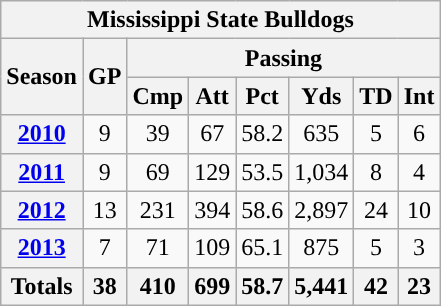<table class=wikitable style="text-align:center;">
<tr>
<th colspan="15">Mississippi State Bulldogs</th>
</tr>
<tr>
<th rowspan="2">Season</th>
<th rowspan="2">GP</th>
<th colspan="6">Passing</th>
</tr>
<tr>
<th>Cmp</th>
<th>Att</th>
<th>Pct</th>
<th>Yds</th>
<th>TD</th>
<th>Int</th>
</tr>
<tr>
<th><a href='#'>2010</a></th>
<td>9</td>
<td>39</td>
<td>67</td>
<td>58.2</td>
<td>635</td>
<td>5</td>
<td>6</td>
</tr>
<tr>
<th><a href='#'>2011</a></th>
<td>9</td>
<td>69</td>
<td>129</td>
<td>53.5</td>
<td>1,034</td>
<td>8</td>
<td>4</td>
</tr>
<tr>
<th><a href='#'>2012</a></th>
<td>13</td>
<td>231</td>
<td>394</td>
<td>58.6</td>
<td>2,897</td>
<td>24</td>
<td>10</td>
</tr>
<tr>
<th><a href='#'>2013</a></th>
<td>7</td>
<td>71</td>
<td>109</td>
<td>65.1</td>
<td>875</td>
<td>5</td>
<td>3</td>
</tr>
<tr>
<th>Totals</th>
<th>38</th>
<th>410</th>
<th>699</th>
<th>58.7</th>
<th>5,441</th>
<th>42</th>
<th>23</th>
</tr>
</table>
